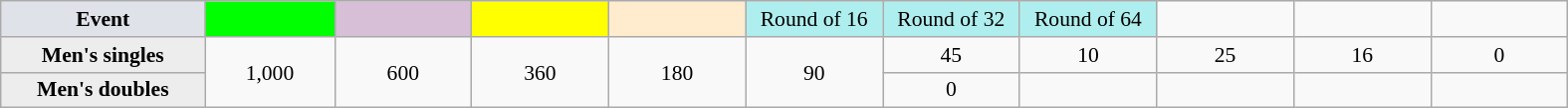<table class=wikitable style=font-size:90%;text-align:center>
<tr>
<td style="width:130px; background:#dfe2e9;"><strong>Event</strong></td>
<td style="width:80px; background:lime;"></td>
<td style="width:85px; background:thistle;"></td>
<td style="width:85px; background:#ff0;"></td>
<td style="width:85px; background:#ffebcd;"></td>
<td style="width:85px; background:#afeeee;">Round of 16</td>
<td style="width:85px; background:#afeeee;">Round of 32</td>
<td style="width:85px; background:#afeeee;">Round of 64</td>
<td width=85></td>
<td width=85></td>
<td width=85></td>
</tr>
<tr>
<th style="background:#ededed;">Men's singles</th>
<td rowspan=2>1,000</td>
<td rowspan=2>600</td>
<td rowspan=2>360</td>
<td rowspan=2>180</td>
<td rowspan=2>90</td>
<td>45</td>
<td>10</td>
<td>25</td>
<td>16</td>
<td>0</td>
</tr>
<tr>
<th style="background:#ededed;">Men's doubles</th>
<td>0</td>
<td></td>
<td></td>
<td></td>
<td></td>
</tr>
</table>
